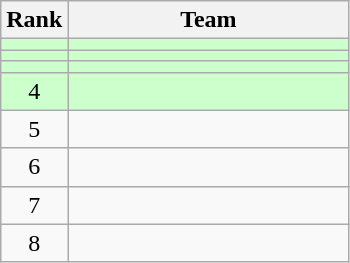<table class=wikitable style="text-align:center;">
<tr>
<th>Rank</th>
<th width=180>Team</th>
</tr>
<tr bgcolor=#CCFFCC>
<td></td>
<td align=left></td>
</tr>
<tr bgcolor=#CCFFCC>
<td></td>
<td align=left></td>
</tr>
<tr bgcolor=#CCFFCC>
<td></td>
<td align=left></td>
</tr>
<tr bgcolor=#CCFFCC>
<td>4</td>
<td align=left></td>
</tr>
<tr>
<td>5</td>
<td align=left></td>
</tr>
<tr>
<td>6</td>
<td align=left></td>
</tr>
<tr>
<td>7</td>
<td align=left></td>
</tr>
<tr>
<td>8</td>
<td align=left></td>
</tr>
</table>
